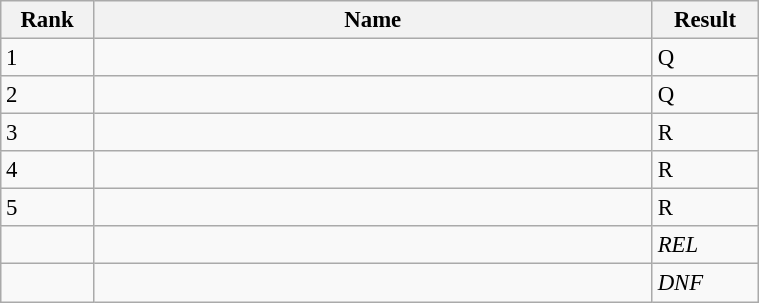<table class=wikitable style="font-size:95%" width="40%">
<tr>
<th width=20>Rank</th>
<th width=250>Name</th>
<th width=25>Result</th>
</tr>
<tr>
<td>1</td>
<td></td>
<td>Q</td>
</tr>
<tr>
<td>2</td>
<td></td>
<td>Q</td>
</tr>
<tr>
<td>3</td>
<td></td>
<td>R</td>
</tr>
<tr>
<td>4</td>
<td></td>
<td>R</td>
</tr>
<tr>
<td>5</td>
<td></td>
<td>R</td>
</tr>
<tr>
<td></td>
<td></td>
<td><em>REL</em></td>
</tr>
<tr>
<td></td>
<td></td>
<td><em>DNF</em></td>
</tr>
</table>
